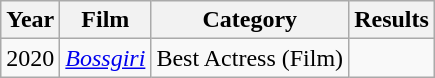<table class="wikitable sortable">
<tr>
<th>Year</th>
<th>Film</th>
<th>Category</th>
<th>Results</th>
</tr>
<tr>
<td>2020</td>
<td><em><a href='#'>Bossgiri</a></em></td>
<td>Best Actress (Film)</td>
<td></td>
</tr>
</table>
